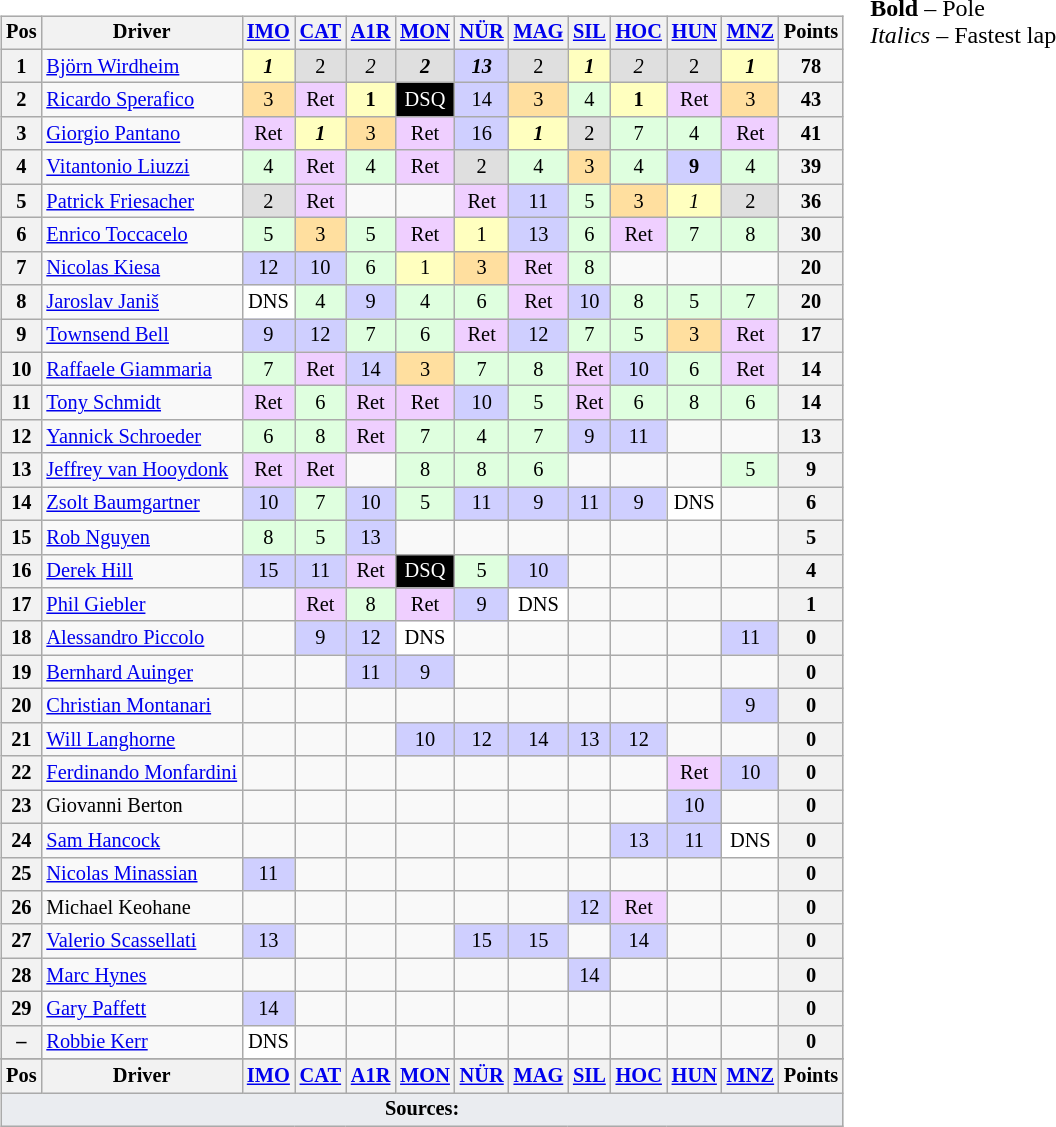<table>
<tr valign="top">
<td><br><table class="wikitable" style="font-size: 85%; text-align:center;">
<tr valign="top">
<th valign="middle">Pos</th>
<th valign="middle">Driver</th>
<th><a href='#'>IMO</a><br></th>
<th><a href='#'>CAT</a><br></th>
<th><a href='#'>A1R</a><br></th>
<th><a href='#'>MON</a><br></th>
<th><a href='#'>NÜR</a><br></th>
<th><a href='#'>MAG</a><br></th>
<th><a href='#'>SIL</a><br></th>
<th><a href='#'>HOC</a><br></th>
<th><a href='#'>HUN</a><br></th>
<th><a href='#'>MNZ</a><br></th>
<th valign="middle">Points</th>
</tr>
<tr>
<th>1</th>
<td align="left"> <a href='#'>Björn Wirdheim</a></td>
<td style="background:#FFFFBF;"><strong><em>1</em></strong></td>
<td style="background:#DFDFDF;">2</td>
<td style="background:#DFDFDF;"><em>2</em></td>
<td style="background:#DFDFDF;"><strong><em>2</em></strong></td>
<td style="background:#CFCFFF;"><strong><em>13</em></strong></td>
<td style="background:#DFDFDF;">2</td>
<td style="background:#FFFFBF;"><strong><em>1</em></strong></td>
<td style="background:#DFDFDF;"><em>2</em></td>
<td style="background:#DFDFDF;">2</td>
<td style="background:#FFFFBF;"><strong><em>1</em></strong></td>
<th align="right"><strong>78</strong></th>
</tr>
<tr>
<th>2</th>
<td align="left"> <a href='#'>Ricardo Sperafico</a></td>
<td style="background:#FFDF9F;">3</td>
<td style="background:#EFCFFF;">Ret</td>
<td style="background:#FFFFBF;"><strong>1</strong></td>
<td style="background:#000000; color:#ffffff">DSQ</td>
<td style="background:#CFCFFF;">14</td>
<td style="background:#FFDF9F;">3</td>
<td style="background:#DFFFDF;">4</td>
<td style="background:#FFFFBF;"><strong>1</strong></td>
<td style="background:#EFCFFF;">Ret</td>
<td style="background:#FFDF9F;">3</td>
<th align="right"><strong>43</strong></th>
</tr>
<tr>
<th>3</th>
<td align="left"> <a href='#'>Giorgio Pantano</a></td>
<td style="background:#EFCFFF;">Ret</td>
<td style="background:#FFFFBF;"><strong><em>1</em></strong></td>
<td style="background:#FFDF9F;">3</td>
<td style="background:#EFCFFF;">Ret</td>
<td style="background:#CFCFFF;">16</td>
<td style="background:#FFFFBF;"><strong><em>1</em></strong></td>
<td style="background:#DFDFDF;">2</td>
<td style="background:#DFFFDF;">7</td>
<td style="background:#DFFFDF;">4</td>
<td style="background:#EFCFFF;">Ret</td>
<th align="right"><strong>41</strong></th>
</tr>
<tr>
<th>4</th>
<td align="left"> <a href='#'>Vitantonio Liuzzi</a></td>
<td style="background:#DFFFDF;">4</td>
<td style="background:#EFCFFF;">Ret</td>
<td style="background:#DFFFDF;">4</td>
<td style="background:#EFCFFF;">Ret</td>
<td style="background:#DFDFDF;">2</td>
<td style="background:#DFFFDF;">4</td>
<td style="background:#FFDF9F;">3</td>
<td style="background:#DFFFDF;">4</td>
<td style="background:#CFCFFF;"><strong>9</strong></td>
<td style="background:#DFFFDF;">4</td>
<th align="right"><strong>39</strong></th>
</tr>
<tr>
<th>5</th>
<td align="left"> <a href='#'>Patrick Friesacher</a></td>
<td style="background:#DFDFDF;">2</td>
<td style="background:#EFCFFF;">Ret</td>
<td></td>
<td></td>
<td style="background:#EFCFFF;">Ret</td>
<td style="background:#CFCFFF;">11</td>
<td style="background:#DFFFDF;">5</td>
<td style="background:#FFDF9F;">3</td>
<td style="background:#FFFFBF;"><em>1</em></td>
<td style="background:#DFDFDF;">2</td>
<th align="right"><strong>36</strong></th>
</tr>
<tr>
<th>6</th>
<td align="left"> <a href='#'>Enrico Toccacelo</a></td>
<td style="background:#DFFFDF;">5</td>
<td style="background:#FFDF9F;">3</td>
<td style="background:#DFFFDF;">5</td>
<td style="background:#EFCFFF;">Ret</td>
<td style="background:#FFFFBF;">1</td>
<td style="background:#CFCFFF;">13</td>
<td style="background:#DFFFDF;">6</td>
<td style="background:#EFCFFF;">Ret</td>
<td style="background:#DFFFDF;">7</td>
<td style="background:#DFFFDF;">8</td>
<th align="right"><strong>30</strong></th>
</tr>
<tr>
<th>7</th>
<td align="left"> <a href='#'>Nicolas Kiesa</a></td>
<td style="background:#CFCFFF;">12</td>
<td style="background:#CFCFFF;">10</td>
<td style="background:#DFFFDF;">6</td>
<td style="background:#FFFFBF;">1</td>
<td style="background:#FFDF9F;">3</td>
<td style="background:#EFCFFF;">Ret</td>
<td style="background:#DFFFDF;">8</td>
<td></td>
<td></td>
<td></td>
<th align="right"><strong>20</strong></th>
</tr>
<tr>
<th>8</th>
<td align="left"> <a href='#'>Jaroslav Janiš</a></td>
<td style="background:#ffffff;">DNS</td>
<td style="background:#DFFFDF;">4</td>
<td style="background:#CFCFFF;">9</td>
<td style="background:#DFFFDF;">4</td>
<td style="background:#DFFFDF;">6</td>
<td style="background:#EFCFFF;">Ret</td>
<td style="background:#CFCFFF;">10</td>
<td style="background:#DFFFDF;">8</td>
<td style="background:#DFFFDF;">5</td>
<td style="background:#DFFFDF;">7</td>
<th align="right"><strong>20</strong></th>
</tr>
<tr>
<th>9</th>
<td align="left"> <a href='#'>Townsend Bell</a></td>
<td style="background:#CFCFFF;">9</td>
<td style="background:#CFCFFF;">12</td>
<td style="background:#DFFFDF;">7</td>
<td style="background:#DFFFDF;">6</td>
<td style="background:#EFCFFF;">Ret</td>
<td style="background:#CFCFFF;">12</td>
<td style="background:#DFFFDF;">7</td>
<td style="background:#DFFFDF;">5</td>
<td style="background:#FFDF9F;">3</td>
<td style="background:#EFCFFF;">Ret</td>
<th align="right"><strong>17</strong></th>
</tr>
<tr>
<th>10</th>
<td align="left"> <a href='#'>Raffaele Giammaria</a></td>
<td style="background:#DFFFDF;">7</td>
<td style="background:#EFCFFF;">Ret</td>
<td style="background:#CFCFFF;">14</td>
<td style="background:#FFDF9F;">3</td>
<td style="background:#DFFFDF;">7</td>
<td style="background:#DFFFDF;">8</td>
<td style="background:#EFCFFF;">Ret</td>
<td style="background:#CFCFFF;">10</td>
<td style="background:#DFFFDF;">6</td>
<td style="background:#EFCFFF;">Ret</td>
<th align="right"><strong>14</strong></th>
</tr>
<tr>
<th>11</th>
<td align="left"> <a href='#'>Tony Schmidt</a></td>
<td style="background:#EFCFFF;">Ret</td>
<td style="background:#DFFFDF;">6</td>
<td style="background:#EFCFFF;">Ret</td>
<td style="background:#EFCFFF;">Ret</td>
<td style="background:#CFCFFF;">10</td>
<td style="background:#DFFFDF;">5</td>
<td style="background:#EFCFFF;">Ret</td>
<td style="background:#DFFFDF;">6</td>
<td style="background:#DFFFDF;">8</td>
<td style="background:#DFFFDF;">6</td>
<th align="right"><strong>14</strong></th>
</tr>
<tr>
<th>12</th>
<td align="left"> <a href='#'>Yannick Schroeder</a></td>
<td style="background:#DFFFDF;">6</td>
<td style="background:#DFFFDF;">8</td>
<td style="background:#EFCFFF;">Ret</td>
<td style="background:#DFFFDF;">7</td>
<td style="background:#DFFFDF;">4</td>
<td style="background:#DFFFDF;">7</td>
<td style="background:#CFCFFF;">9</td>
<td style="background:#CFCFFF;">11</td>
<td></td>
<td></td>
<th align="right"><strong>13</strong></th>
</tr>
<tr>
<th>13</th>
<td align="left"> <a href='#'>Jeffrey van Hooydonk</a></td>
<td style="background:#EFCFFF;">Ret</td>
<td style="background:#EFCFFF;">Ret</td>
<td></td>
<td style="background:#DFFFDF;">8</td>
<td style="background:#DFFFDF;">8</td>
<td style="background:#DFFFDF;">6</td>
<td></td>
<td></td>
<td></td>
<td style="background:#DFFFDF;">5</td>
<th align="right"><strong>9</strong></th>
</tr>
<tr>
<th>14</th>
<td align="left"> <a href='#'>Zsolt Baumgartner</a></td>
<td style="background:#CFCFFF;">10</td>
<td style="background:#DFFFDF;">7</td>
<td style="background:#CFCFFF;">10</td>
<td style="background:#DFFFDF;">5</td>
<td style="background:#CFCFFF;">11</td>
<td style="background:#CFCFFF;">9</td>
<td style="background:#CFCFFF;">11</td>
<td style="background:#CFCFFF;">9</td>
<td style="background:#ffffff;">DNS</td>
<td></td>
<th align="right"><strong>6</strong></th>
</tr>
<tr>
<th>15</th>
<td align="left"> <a href='#'>Rob Nguyen</a></td>
<td style="background:#DFFFDF;">8</td>
<td style="background:#DFFFDF;">5</td>
<td style="background:#CFCFFF;">13</td>
<td></td>
<td></td>
<td></td>
<td></td>
<td></td>
<td></td>
<td></td>
<th align="right"><strong>5</strong></th>
</tr>
<tr>
<th>16</th>
<td align="left"> <a href='#'>Derek Hill</a></td>
<td style="background:#CFCFFF;">15</td>
<td style="background:#CFCFFF;">11</td>
<td style="background:#EFCFFF;">Ret</td>
<td style="background:#000000; color:#ffffff">DSQ</td>
<td style="background:#DFFFDF;">5</td>
<td style="background:#CFCFFF;">10</td>
<td></td>
<td></td>
<td></td>
<td></td>
<th align="right"><strong>4</strong></th>
</tr>
<tr>
<th>17</th>
<td align="left"> <a href='#'>Phil Giebler</a></td>
<td></td>
<td style="background:#EFCFFF;">Ret</td>
<td style="background:#DFFFDF;">8</td>
<td style="background:#EFCFFF;">Ret</td>
<td style="background:#CFCFFF;">9</td>
<td style="background:#ffffff;">DNS</td>
<td></td>
<td></td>
<td></td>
<td></td>
<th align="right"><strong>1</strong></th>
</tr>
<tr>
<th>18</th>
<td align="left"> <a href='#'>Alessandro Piccolo</a></td>
<td></td>
<td style="background:#CFCFFF;">9</td>
<td style="background:#CFCFFF;">12</td>
<td style="background:#ffffff;">DNS</td>
<td></td>
<td></td>
<td></td>
<td></td>
<td></td>
<td style="background:#CFCFFF;">11</td>
<th align="right"><strong>0</strong></th>
</tr>
<tr>
<th>19</th>
<td align="left"> <a href='#'>Bernhard Auinger</a></td>
<td></td>
<td></td>
<td style="background:#CFCFFF;">11</td>
<td style="background:#CFCFFF;">9</td>
<td></td>
<td></td>
<td></td>
<td></td>
<td></td>
<td></td>
<th align="right"><strong>0</strong></th>
</tr>
<tr>
<th>20</th>
<td align="left"> <a href='#'>Christian Montanari</a></td>
<td></td>
<td></td>
<td></td>
<td></td>
<td></td>
<td></td>
<td></td>
<td></td>
<td></td>
<td style="background:#CFCFFF;">9</td>
<th align="right"><strong>0</strong></th>
</tr>
<tr>
<th>21</th>
<td align="left"> <a href='#'>Will Langhorne</a></td>
<td></td>
<td></td>
<td></td>
<td style="background:#CFCFFF;">10</td>
<td style="background:#CFCFFF;">12</td>
<td style="background:#CFCFFF;">14</td>
<td style="background:#CFCFFF;">13</td>
<td style="background:#CFCFFF;">12</td>
<td></td>
<td></td>
<th align="right"><strong>0</strong></th>
</tr>
<tr>
<th>22</th>
<td align="left" nowrap> <a href='#'>Ferdinando Monfardini</a></td>
<td></td>
<td></td>
<td></td>
<td></td>
<td></td>
<td></td>
<td></td>
<td></td>
<td style="background:#EFCFFF;">Ret</td>
<td style="background:#CFCFFF;">10</td>
<th align="right"><strong>0</strong></th>
</tr>
<tr>
<th>23</th>
<td align="left"> Giovanni Berton</td>
<td></td>
<td></td>
<td></td>
<td></td>
<td></td>
<td></td>
<td></td>
<td></td>
<td style="background:#CFCFFF;">10</td>
<td></td>
<th align="right"><strong>0</strong></th>
</tr>
<tr>
<th>24</th>
<td align="left"> <a href='#'>Sam Hancock</a></td>
<td></td>
<td></td>
<td></td>
<td></td>
<td></td>
<td></td>
<td></td>
<td style="background:#CFCFFF;">13</td>
<td style="background:#CFCFFF;">11</td>
<td style="background:#ffffff;">DNS</td>
<th align="right"><strong>0</strong></th>
</tr>
<tr>
<th>25</th>
<td align="left"> <a href='#'>Nicolas Minassian</a></td>
<td style="background:#CFCFFF;">11</td>
<td></td>
<td></td>
<td></td>
<td></td>
<td></td>
<td></td>
<td></td>
<td></td>
<td></td>
<th align="right"><strong>0</strong></th>
</tr>
<tr>
<th>26</th>
<td align="left"> Michael Keohane</td>
<td></td>
<td></td>
<td></td>
<td></td>
<td></td>
<td></td>
<td style="background:#CFCFFF;">12</td>
<td style="background:#EFCFFF;">Ret</td>
<td></td>
<td></td>
<th align="right"><strong>0</strong></th>
</tr>
<tr>
<th>27</th>
<td align="left"> <a href='#'>Valerio Scassellati</a></td>
<td style="background:#CFCFFF;">13</td>
<td></td>
<td></td>
<td></td>
<td style="background:#CFCFFF;">15</td>
<td style="background:#CFCFFF;">15</td>
<td></td>
<td style="background:#CFCFFF;">14</td>
<td></td>
<td></td>
<th align="right"><strong>0</strong></th>
</tr>
<tr>
<th>28</th>
<td align="left"> <a href='#'>Marc Hynes</a></td>
<td></td>
<td></td>
<td></td>
<td></td>
<td></td>
<td></td>
<td style="background:#CFCFFF;">14</td>
<td></td>
<td></td>
<td></td>
<th align="right"><strong>0</strong></th>
</tr>
<tr>
<th>29</th>
<td align="left"> <a href='#'>Gary Paffett</a></td>
<td style="background:#CFCFFF;">14</td>
<td></td>
<td></td>
<td></td>
<td></td>
<td></td>
<td></td>
<td></td>
<td></td>
<td></td>
<th align="right"><strong>0</strong></th>
</tr>
<tr>
<th>–</th>
<td align="left"> <a href='#'>Robbie Kerr</a></td>
<td style="background:#ffffff;">DNS</td>
<td></td>
<td></td>
<td></td>
<td></td>
<td></td>
<td></td>
<td></td>
<td></td>
<td></td>
<th align="right"><strong>0</strong></th>
</tr>
<tr style="background: #f9f9f9;" valign="top">
</tr>
<tr valign="top">
<th valign="middle">Pos</th>
<th valign="middle">Driver</th>
<th><a href='#'>IMO</a><br></th>
<th><a href='#'>CAT</a><br></th>
<th><a href='#'>A1R</a><br></th>
<th><a href='#'>MON</a><br></th>
<th><a href='#'>NÜR</a><br></th>
<th><a href='#'>MAG</a><br></th>
<th><a href='#'>SIL</a><br></th>
<th><a href='#'>HOC</a><br></th>
<th><a href='#'>HUN</a><br></th>
<th><a href='#'>MNZ</a><br></th>
<th valign="middle">Points</th>
</tr>
<tr>
<td colspan="15" style="background-color:#EAECF0;text-align:center"><strong>Sources:</strong></td>
</tr>
</table>
</td>
<td valign="top"><br>
<span><strong>Bold</strong> – Pole<br>
<em>Italics</em> – Fastest lap</span></td>
</tr>
</table>
